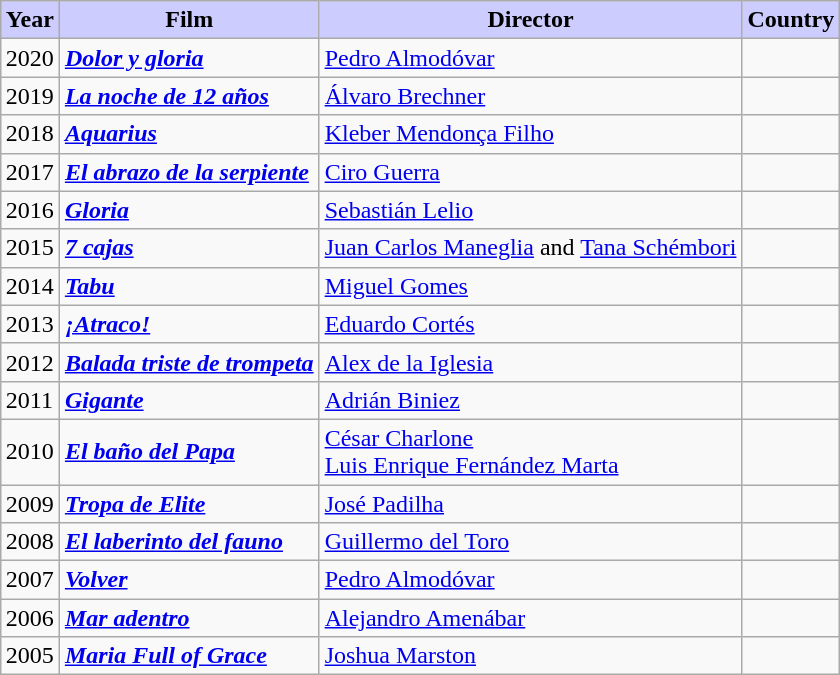<table class="wikitable" style=" margin-left: auto; margin-right: auto">
<tr>
<th style="background:#ccf;">Year</th>
<th style="background:#ccf;">Film</th>
<th style="background:#ccf;">Director</th>
<th style="background:#ccf;">Country</th>
</tr>
<tr>
<td>2020</td>
<td><strong><em><a href='#'>Dolor y gloria</a></em></strong></td>
<td><a href='#'>Pedro Almodóvar</a></td>
<td></td>
</tr>
<tr>
<td>2019</td>
<td><strong><em><a href='#'>La noche de 12 años</a></em></strong></td>
<td><a href='#'>Álvaro Brechner</a></td>
<td>  </td>
</tr>
<tr>
<td>2018</td>
<td><strong><em><a href='#'>Aquarius</a></em></strong></td>
<td><a href='#'>Kleber Mendonça Filho</a></td>
<td></td>
</tr>
<tr>
<td>2017</td>
<td><strong><em><a href='#'>El abrazo de la serpiente</a></em></strong></td>
<td><a href='#'>Ciro Guerra</a></td>
<td></td>
</tr>
<tr>
<td>2016</td>
<td><strong><em><a href='#'>Gloria</a></em></strong></td>
<td><a href='#'>Sebastián Lelio</a></td>
<td></td>
</tr>
<tr>
<td>2015</td>
<td><strong><em><a href='#'>7 cajas</a></em></strong></td>
<td><a href='#'>Juan Carlos Maneglia</a> and <a href='#'>Tana Schémbori</a></td>
<td></td>
</tr>
<tr>
<td>2014</td>
<td><strong><em><a href='#'>Tabu</a></em></strong></td>
<td><a href='#'>Miguel Gomes</a></td>
<td></td>
</tr>
<tr>
<td>2013</td>
<td><strong><em><a href='#'>¡Atraco!</a></em></strong></td>
<td><a href='#'>Eduardo Cortés</a></td>
<td> </td>
</tr>
<tr>
<td>2012</td>
<td><strong><em><a href='#'>Balada triste de trompeta</a></em></strong></td>
<td><a href='#'>Alex de la Iglesia</a></td>
<td></td>
</tr>
<tr>
<td>2011</td>
<td><strong><em><a href='#'>Gigante</a></em></strong></td>
<td><a href='#'>Adrián Biniez</a></td>
<td></td>
</tr>
<tr>
<td>2010</td>
<td><strong><em><a href='#'>El baño del Papa</a></em></strong></td>
<td><a href='#'>César Charlone</a><br> <a href='#'>Luis Enrique Fernández Marta</a></td>
<td></td>
</tr>
<tr>
<td>2009</td>
<td><strong><em><a href='#'>Tropa de Elite</a></em></strong></td>
<td><a href='#'>José Padilha</a></td>
<td></td>
</tr>
<tr>
<td>2008</td>
<td><strong><em><a href='#'>El laberinto del fauno</a></em></strong></td>
<td><a href='#'>Guillermo del Toro</a></td>
<td> </td>
</tr>
<tr>
<td>2007</td>
<td><strong><em><a href='#'>Volver</a></em></strong></td>
<td><a href='#'>Pedro Almodóvar</a></td>
<td></td>
</tr>
<tr>
<td>2006</td>
<td><strong><em><a href='#'>Mar adentro</a></em></strong></td>
<td><a href='#'>Alejandro Amenábar</a></td>
<td></td>
</tr>
<tr>
<td>2005</td>
<td><strong><em><a href='#'>Maria Full of Grace</a></em></strong></td>
<td><a href='#'>Joshua Marston</a></td>
<td></td>
</tr>
</table>
